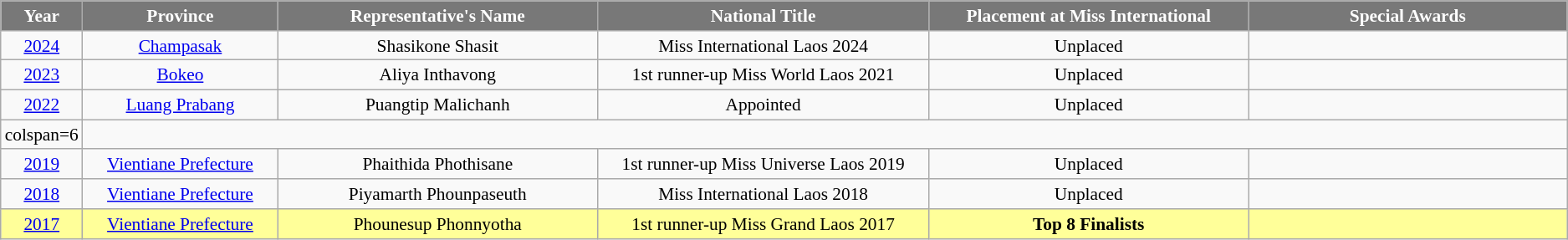<table class="wikitable " style="font-size: 89%; text-align:center">
<tr>
<th width="50" style="background-color:#787878;color:#FFFFFF;">Year</th>
<th width="150" style="background-color:#787878;color:#FFFFFF;">Province</th>
<th width="250" style="background-color:#787878;color:#FFFFFF;">Representative's Name</th>
<th width="260" style="background-color:#787878;color:#FFFFFF;">National Title</th>
<th width="250" style="background-color:#787878;color:#FFFFFF;">Placement at Miss International</th>
<th width="250" style="background-color:#787878;color:#FFFFFF;">Special Awards</th>
</tr>
<tr>
<td><a href='#'>2024</a></td>
<td><a href='#'>Champasak</a></td>
<td>Shasikone Shasit</td>
<td>Miss International Laos 2024</td>
<td>Unplaced</td>
<td></td>
</tr>
<tr>
<td><a href='#'>2023</a></td>
<td><a href='#'>Bokeo</a></td>
<td>Aliya Inthavong</td>
<td>1st runner-up Miss World Laos 2021</td>
<td>Unplaced</td>
<td></td>
</tr>
<tr>
<td><a href='#'>2022</a></td>
<td><a href='#'>Luang Prabang</a></td>
<td>Puangtip Malichanh</td>
<td>Appointed</td>
<td>Unplaced</td>
<td></td>
</tr>
<tr>
<td>colspan=6 </td>
</tr>
<tr>
<td><a href='#'>2019</a></td>
<td><a href='#'>Vientiane Prefecture</a></td>
<td>Phaithida Phothisane</td>
<td>1st runner-up Miss Universe Laos 2019</td>
<td>Unplaced</td>
<td></td>
</tr>
<tr>
<td><a href='#'>2018</a></td>
<td><a href='#'>Vientiane Prefecture</a></td>
<td>Piyamarth Phounpaseuth</td>
<td>Miss International Laos 2018</td>
<td>Unplaced</td>
<td></td>
</tr>
<tr style="background-color:#FFFF99;">
<td><a href='#'>2017</a></td>
<td><a href='#'>Vientiane Prefecture</a></td>
<td>Phounesup Phonnyotha</td>
<td>1st runner-up Miss Grand Laos 2017</td>
<td><strong>Top 8 Finalists</strong></td>
<td></td>
</tr>
</table>
